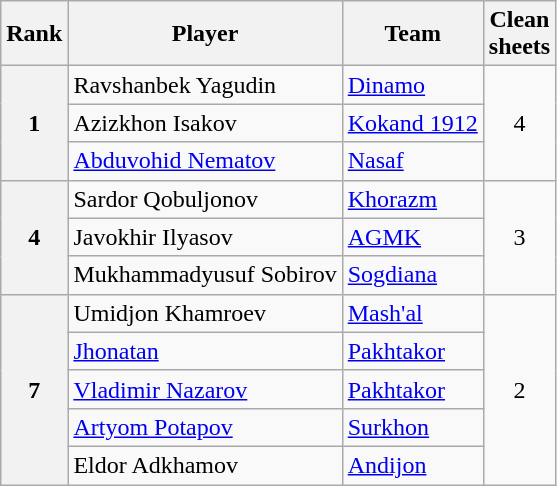<table class="wikitable" style="text-align:center">
<tr>
<th>Rank</th>
<th>Player</th>
<th>Team</th>
<th>Clean<br>sheets</th>
</tr>
<tr>
<th rowspan="3">1</th>
<td align="left"> Ravshanbek Yagudin</td>
<td align="left"><a href='#'>Dinamo</a></td>
<td rowspan="3">4</td>
</tr>
<tr>
<td align="left"> Azizkhon Isakov</td>
<td align="left"><a href='#'>Kokand 1912</a></td>
</tr>
<tr>
<td align="left"> <a href='#'>Abduvohid Nematov</a></td>
<td align="left"><a href='#'>Nasaf</a></td>
</tr>
<tr>
<th rowspan="3">4</th>
<td align="left"> Sardor Qobuljonov</td>
<td align="left"><a href='#'>Khorazm</a></td>
<td rowspan="3">3</td>
</tr>
<tr>
<td align="left"> Javokhir Ilyasov</td>
<td align="left"><a href='#'>AGMK</a></td>
</tr>
<tr>
<td align="left"> Mukhammadyusuf Sobirov</td>
<td align="left"><a href='#'>Sogdiana</a></td>
</tr>
<tr>
<th rowspan="5">7</th>
<td align="left"> Umidjon Khamroev</td>
<td align="left"><a href='#'>Mash'al</a></td>
<td rowspan="5">2</td>
</tr>
<tr>
<td align="left"> <a href='#'>Jhonatan</a></td>
<td align="left"><a href='#'>Pakhtakor</a></td>
</tr>
<tr>
<td align="left"> <a href='#'>Vladimir Nazarov</a></td>
<td align="left"><a href='#'>Pakhtakor</a></td>
</tr>
<tr>
<td align="left"> <a href='#'>Artyom Potapov</a></td>
<td align="left"><a href='#'>Surkhon</a></td>
</tr>
<tr>
<td align="left"> Eldor Adkhamov</td>
<td align="left"><a href='#'>Andijon</a></td>
</tr>
</table>
